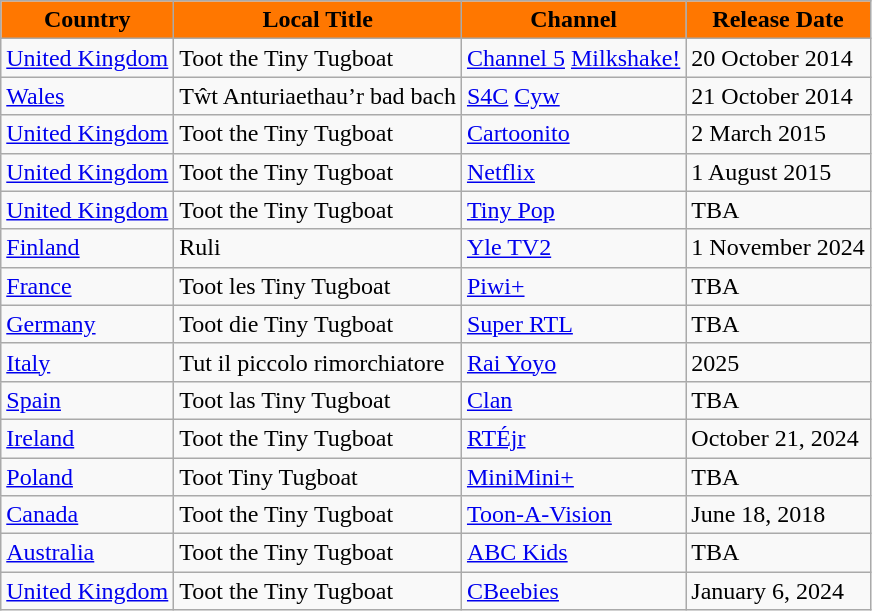<table class="wikitable">
<tr>
<th style="background: #ff7700;"><strong>Country</strong></th>
<th style="background: #ff7700;"><strong>Local Title</strong></th>
<th style="background: #ff7700;"><strong>Channel</strong></th>
<th style="background: #ff7700;"><strong>Release Date</strong></th>
</tr>
<tr>
<td><a href='#'>United Kingdom</a></td>
<td>Toot the Tiny Tugboat</td>
<td><a href='#'>Channel 5</a> <a href='#'>Milkshake!</a></td>
<td>20 October 2014</td>
</tr>
<tr>
<td><a href='#'>Wales</a></td>
<td>Tŵt Anturiaethau’r bad bach</td>
<td><a href='#'>S4C</a> <a href='#'>Cyw</a></td>
<td>21 October 2014</td>
</tr>
<tr>
<td><a href='#'>United Kingdom</a></td>
<td>Toot the Tiny Tugboat</td>
<td><a href='#'>Cartoonito</a></td>
<td>2 March 2015</td>
</tr>
<tr>
<td><a href='#'>United Kingdom</a></td>
<td>Toot the Tiny Tugboat</td>
<td><a href='#'>Netflix</a></td>
<td>1 August 2015</td>
</tr>
<tr>
<td><a href='#'>United Kingdom</a></td>
<td>Toot the Tiny Tugboat</td>
<td><a href='#'>Tiny Pop</a></td>
<td>TBA</td>
</tr>
<tr>
<td><a href='#'>Finland</a></td>
<td>Ruli</td>
<td><a href='#'>Yle TV2</a></td>
<td>1 November 2024</td>
</tr>
<tr>
<td><a href='#'>France</a></td>
<td>Toot les Tiny Tugboat</td>
<td><a href='#'>Piwi+</a></td>
<td>TBA</td>
</tr>
<tr>
<td><a href='#'>Germany</a></td>
<td>Toot die Tiny Tugboat</td>
<td><a href='#'>Super RTL</a></td>
<td>TBA</td>
</tr>
<tr>
<td><a href='#'>Italy</a></td>
<td>Tut il piccolo rimorchiatore</td>
<td><a href='#'>Rai Yoyo</a></td>
<td>2025</td>
</tr>
<tr>
<td><a href='#'>Spain</a></td>
<td>Toot las Tiny Tugboat</td>
<td><a href='#'>Clan</a></td>
<td>TBA</td>
</tr>
<tr>
<td><a href='#'>Ireland</a></td>
<td>Toot the Tiny Tugboat</td>
<td><a href='#'>RTÉjr</a></td>
<td>October 21, 2024</td>
</tr>
<tr>
<td><a href='#'>Poland</a></td>
<td>Toot Tiny Tugboat</td>
<td><a href='#'>MiniMini+</a></td>
<td>TBA</td>
</tr>
<tr>
<td><a href='#'>Canada</a></td>
<td>Toot the Tiny Tugboat</td>
<td><a href='#'>Toon-A-Vision</a></td>
<td>June 18, 2018</td>
</tr>
<tr>
<td><a href='#'>Australia</a></td>
<td>Toot the Tiny Tugboat</td>
<td><a href='#'>ABC Kids</a></td>
<td>TBA</td>
</tr>
<tr>
<td><a href='#'>United Kingdom</a></td>
<td>Toot the Tiny Tugboat</td>
<td><a href='#'>CBeebies</a></td>
<td>January 6, 2024</td>
</tr>
</table>
